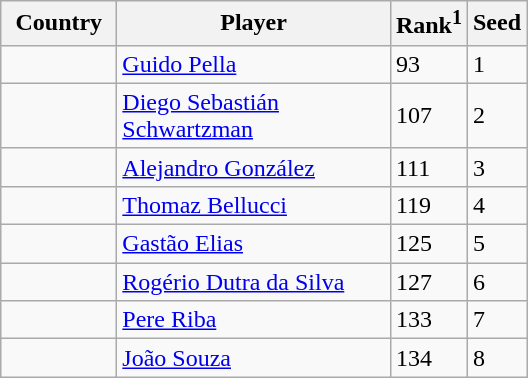<table class="sortable wikitable">
<tr>
<th width="70">Country</th>
<th width="175">Player</th>
<th>Rank<sup>1</sup></th>
<th>Seed</th>
</tr>
<tr>
<td></td>
<td><a href='#'>Guido Pella</a></td>
<td>93</td>
<td>1</td>
</tr>
<tr>
<td></td>
<td><a href='#'>Diego Sebastián Schwartzman</a></td>
<td>107</td>
<td>2</td>
</tr>
<tr>
<td></td>
<td><a href='#'>Alejandro González</a></td>
<td>111</td>
<td>3</td>
</tr>
<tr>
<td></td>
<td><a href='#'>Thomaz Bellucci</a></td>
<td>119</td>
<td>4</td>
</tr>
<tr>
<td></td>
<td><a href='#'>Gastão Elias</a></td>
<td>125</td>
<td>5</td>
</tr>
<tr>
<td></td>
<td><a href='#'>Rogério Dutra da Silva</a></td>
<td>127</td>
<td>6</td>
</tr>
<tr>
<td></td>
<td><a href='#'>Pere Riba</a></td>
<td>133</td>
<td>7</td>
</tr>
<tr>
<td></td>
<td><a href='#'>João Souza</a></td>
<td>134</td>
<td>8<br></td>
</tr>
</table>
